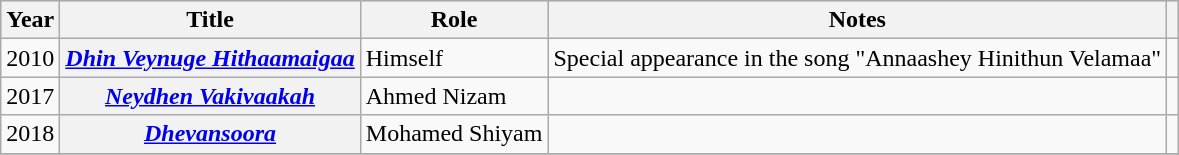<table class="wikitable sortable plainrowheaders">
<tr style="background:#ccc; text-align:center;">
<th scope="col">Year</th>
<th scope="col">Title</th>
<th scope="col">Role</th>
<th scope="col">Notes</th>
<th scope="col" class="unsortable"></th>
</tr>
<tr>
<td>2010</td>
<th scope="row"><em><a href='#'>Dhin Veynuge Hithaamaigaa</a></em></th>
<td>Himself</td>
<td>Special appearance in the song "Annaashey Hinithun Velamaa"</td>
<td style="text-align: center;"></td>
</tr>
<tr>
<td>2017</td>
<th scope="row"><em><a href='#'>Neydhen Vakivaakah</a></em></th>
<td>Ahmed Nizam</td>
<td></td>
<td style="text-align: center;"></td>
</tr>
<tr>
<td>2018</td>
<th scope="row"><em><a href='#'>Dhevansoora</a></em></th>
<td>Mohamed Shiyam</td>
<td></td>
<td style="text-align: center;"></td>
</tr>
<tr>
</tr>
</table>
